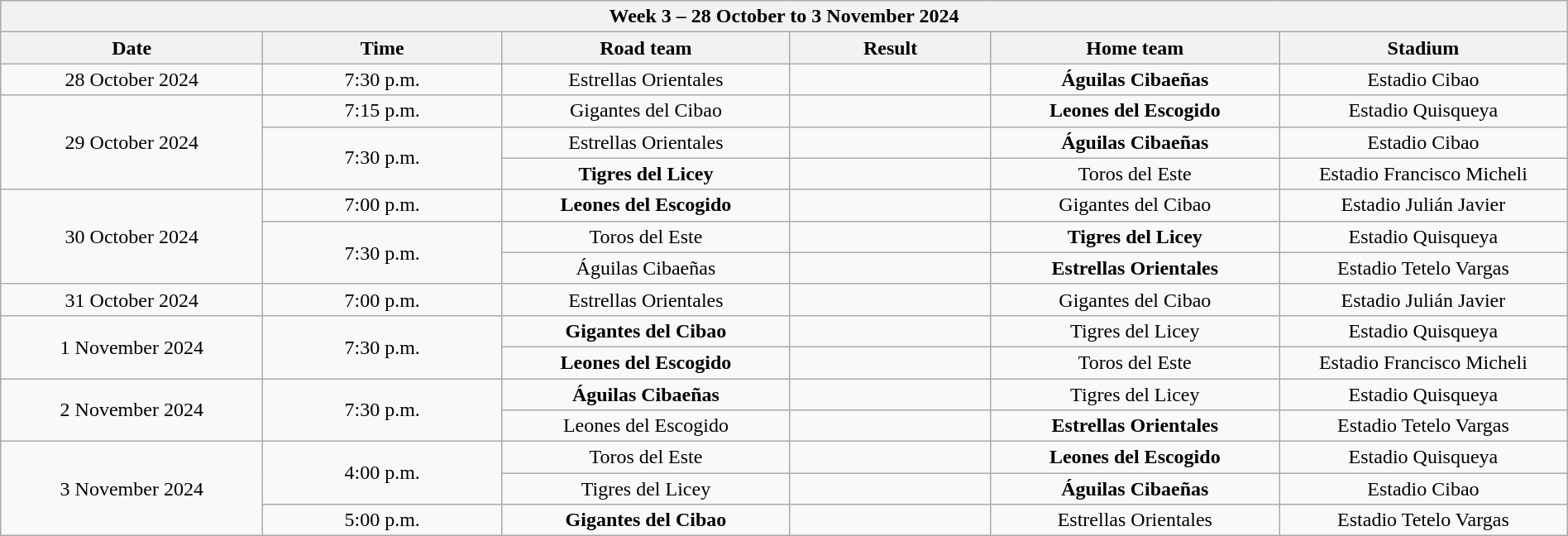<table class="wikitable collapsible collapsed" style="font-size: 100%; text-align: center; width: 100%;">
<tr>
<th colspan="6" style="with: 100%;" align=center>Week 3 – 28 October to 3 November 2024</th>
</tr>
<tr>
<th width="50">Date</th>
<th width="50">Time</th>
<th width="75">Road team</th>
<th width="50">Result</th>
<th width="75">Home team</th>
<th width="75">Stadium</th>
</tr>
<tr>
<td>28 October 2024</td>
<td>7:30 p.m.</td>
<td>Estrellas Orientales</td>
<td></td>
<td><strong>Águilas Cibaeñas</strong></td>
<td>Estadio Cibao</td>
</tr>
<tr>
<td rowspan="3">29 October 2024</td>
<td>7:15 p.m.</td>
<td>Gigantes del Cibao</td>
<td></td>
<td><strong>Leones del Escogido</strong></td>
<td>Estadio Quisqueya</td>
</tr>
<tr>
<td rowspan="2">7:30 p.m.</td>
<td>Estrellas Orientales</td>
<td></td>
<td><strong>Águilas Cibaeñas</strong></td>
<td>Estadio Cibao</td>
</tr>
<tr>
<td><strong>Tigres del Licey</strong></td>
<td></td>
<td>Toros del Este</td>
<td>Estadio Francisco Micheli</td>
</tr>
<tr>
<td rowspan="3">30 October 2024</td>
<td>7:00 p.m.</td>
<td><strong>Leones del Escogido</strong></td>
<td></td>
<td>Gigantes del Cibao</td>
<td>Estadio Julián Javier</td>
</tr>
<tr>
<td rowspan="2">7:30 p.m.</td>
<td>Toros del Este</td>
<td></td>
<td><strong>Tigres del Licey</strong></td>
<td>Estadio Quisqueya</td>
</tr>
<tr>
<td>Águilas Cibaeñas</td>
<td></td>
<td><strong>Estrellas Orientales</strong></td>
<td>Estadio Tetelo Vargas</td>
</tr>
<tr>
<td>31 October 2024</td>
<td>7:00 p.m.</td>
<td>Estrellas Orientales</td>
<td></td>
<td>Gigantes del Cibao</td>
<td>Estadio Julián Javier</td>
</tr>
<tr>
<td rowspan="2">1 November 2024</td>
<td rowspan="2">7:30 p.m.</td>
<td><strong>Gigantes del Cibao</strong></td>
<td></td>
<td>Tigres del Licey</td>
<td>Estadio Quisqueya</td>
</tr>
<tr>
<td><strong>Leones del Escogido</strong></td>
<td></td>
<td>Toros del Este</td>
<td>Estadio Francisco Micheli</td>
</tr>
<tr>
<td rowspan="2">2 November 2024</td>
<td rowspan="2">7:30 p.m.</td>
<td><strong>Águilas Cibaeñas</strong></td>
<td></td>
<td>Tigres del Licey</td>
<td>Estadio Quisqueya</td>
</tr>
<tr>
<td>Leones del Escogido</td>
<td></td>
<td><strong>Estrellas Orientales</strong></td>
<td>Estadio Tetelo Vargas</td>
</tr>
<tr>
<td rowspan="3">3 November 2024</td>
<td rowspan="2">4:00 p.m.</td>
<td>Toros del Este</td>
<td></td>
<td><strong>Leones del Escogido</strong></td>
<td>Estadio Quisqueya</td>
</tr>
<tr>
<td>Tigres del Licey</td>
<td></td>
<td><strong>Águilas Cibaeñas</strong></td>
<td>Estadio Cibao</td>
</tr>
<tr>
<td>5:00 p.m.</td>
<td><strong>Gigantes del Cibao</strong></td>
<td></td>
<td>Estrellas Orientales</td>
<td>Estadio Tetelo Vargas</td>
</tr>
</table>
